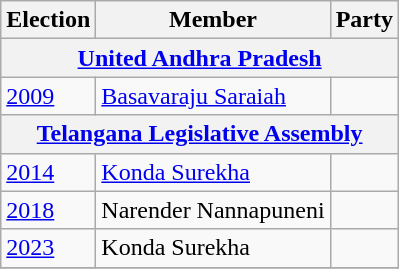<table class="wikitable sortable">
<tr>
<th>Election</th>
<th>Member</th>
<th colspan="2">Party</th>
</tr>
<tr>
<th colspan=4><a href='#'>United Andhra Pradesh</a></th>
</tr>
<tr>
<td><a href='#'>2009</a></td>
<td><a href='#'>Basavaraju Saraiah</a></td>
<td></td>
</tr>
<tr>
<th colspan=4><a href='#'>Telangana Legislative Assembly</a></th>
</tr>
<tr>
<td><a href='#'>2014</a></td>
<td><a href='#'>Konda Surekha</a></td>
<td></td>
</tr>
<tr>
<td><a href='#'>2018</a></td>
<td>Narender Nannapuneni</td>
</tr>
<tr>
<td><a href='#'>2023</a></td>
<td>Konda Surekha</td>
<td></td>
</tr>
<tr>
</tr>
</table>
